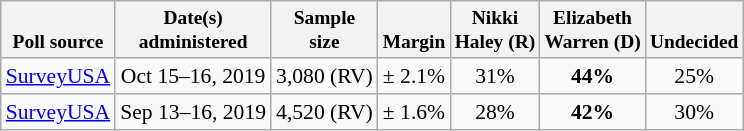<table class="wikitable sortable" style="font-size:90%;text-align:center;">
<tr valign=bottom style="font-size:90%;">
<th>Poll source</th>
<th>Date(s)<br>administered</th>
<th>Sample<br>size</th>
<th>Margin<br></th>
<th>Nikki<br>Haley (R)</th>
<th>Elizabeth<br>Warren (D)</th>
<th>Undecided</th>
</tr>
<tr>
<td style="text-align:left;"><a href='#'>SurveyUSA</a></td>
<td>Oct 15–16, 2019</td>
<td>3,080 (RV)</td>
<td>± 2.1%</td>
<td>31%</td>
<td><strong>44%</strong></td>
<td>25%</td>
</tr>
<tr>
<td style="text-align:left;"><a href='#'>SurveyUSA</a></td>
<td>Sep 13–16, 2019</td>
<td>4,520 (RV)</td>
<td>± 1.6%</td>
<td>28%</td>
<td><strong>42%</strong></td>
<td>30%</td>
</tr>
</table>
